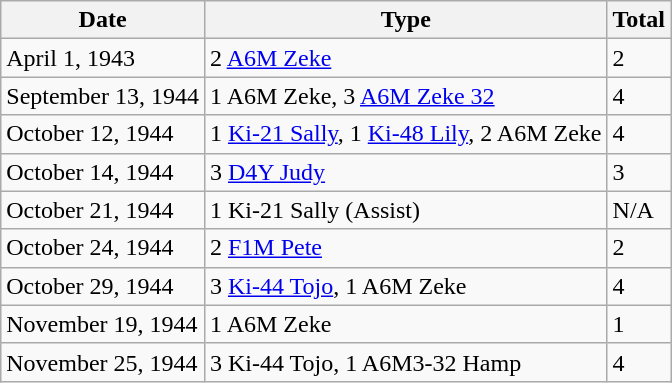<table class="wikitable">
<tr>
<th>Date</th>
<th>Type</th>
<th>Total</th>
</tr>
<tr>
<td>April 1, 1943</td>
<td>2 <a href='#'>A6M Zeke</a></td>
<td>2</td>
</tr>
<tr>
<td>September 13, 1944</td>
<td>1 A6M Zeke, 3 <a href='#'>A6M Zeke 32</a></td>
<td>4</td>
</tr>
<tr>
<td>October 12, 1944</td>
<td>1 <a href='#'>Ki-21 Sally</a>, 1 <a href='#'>Ki-48 Lily</a>, 2 A6M Zeke</td>
<td>4</td>
</tr>
<tr>
<td>October 14, 1944</td>
<td>3 <a href='#'>D4Y Judy</a></td>
<td>3</td>
</tr>
<tr>
<td>October 21, 1944</td>
<td>1 Ki-21 Sally (Assist)</td>
<td>N/A</td>
</tr>
<tr>
<td>October 24, 1944</td>
<td>2 <a href='#'>F1M Pete</a></td>
<td>2</td>
</tr>
<tr>
<td>October 29, 1944</td>
<td>3 <a href='#'>Ki-44 Tojo</a>, 1 A6M  Zeke</td>
<td>4</td>
</tr>
<tr>
<td>November 19, 1944</td>
<td>1 A6M Zeke</td>
<td>1</td>
</tr>
<tr>
<td>November 25, 1944</td>
<td>3 Ki-44 Tojo, 1 A6M3-32 Hamp</td>
<td>4</td>
</tr>
</table>
